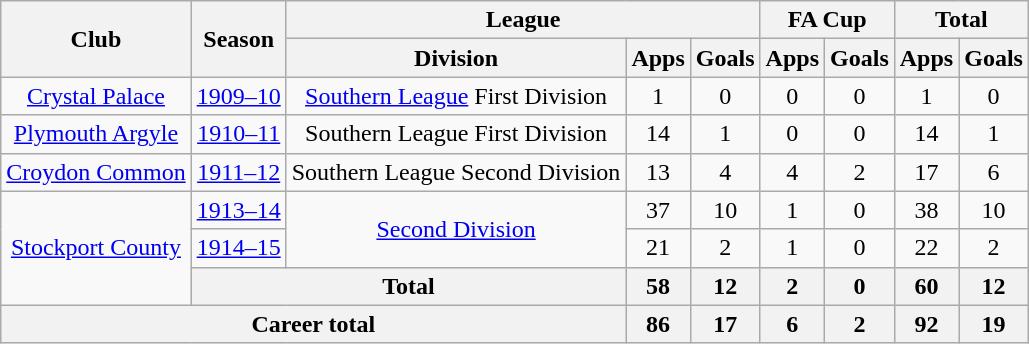<table class="wikitable" style="text-align: center;">
<tr>
<th rowspan="2">Club</th>
<th rowspan="2">Season</th>
<th colspan="3">League</th>
<th colspan="2">FA Cup</th>
<th colspan="2">Total</th>
</tr>
<tr>
<th>Division</th>
<th>Apps</th>
<th>Goals</th>
<th>Apps</th>
<th>Goals</th>
<th>Apps</th>
<th>Goals</th>
</tr>
<tr>
<td><a href='#'>Crystal Palace</a></td>
<td><a href='#'>1909–10</a></td>
<td><a href='#'>Southern League</a> First Division</td>
<td>1</td>
<td>0</td>
<td>0</td>
<td>0</td>
<td>1</td>
<td>0</td>
</tr>
<tr>
<td><a href='#'>Plymouth Argyle</a></td>
<td><a href='#'>1910–11</a></td>
<td>Southern League First Division</td>
<td>14</td>
<td>1</td>
<td>0</td>
<td>0</td>
<td>14</td>
<td>1</td>
</tr>
<tr>
<td><a href='#'>Croydon Common</a></td>
<td><a href='#'>1911–12</a></td>
<td>Southern League Second Division</td>
<td>13</td>
<td>4</td>
<td>4</td>
<td>2</td>
<td>17</td>
<td>6</td>
</tr>
<tr>
<td rowspan="3"><a href='#'>Stockport County</a></td>
<td><a href='#'>1913–14</a></td>
<td rowspan="2"><a href='#'>Second Division</a></td>
<td>37</td>
<td>10</td>
<td>1</td>
<td>0</td>
<td>38</td>
<td>10</td>
</tr>
<tr>
<td><a href='#'>1914–15</a></td>
<td>21</td>
<td>2</td>
<td>1</td>
<td>0</td>
<td>22</td>
<td>2</td>
</tr>
<tr>
<th colspan="2">Total</th>
<th>58</th>
<th>12</th>
<th>2</th>
<th>0</th>
<th>60</th>
<th>12</th>
</tr>
<tr>
<th colspan="3">Career total</th>
<th>86</th>
<th>17</th>
<th>6</th>
<th>2</th>
<th>92</th>
<th>19</th>
</tr>
</table>
